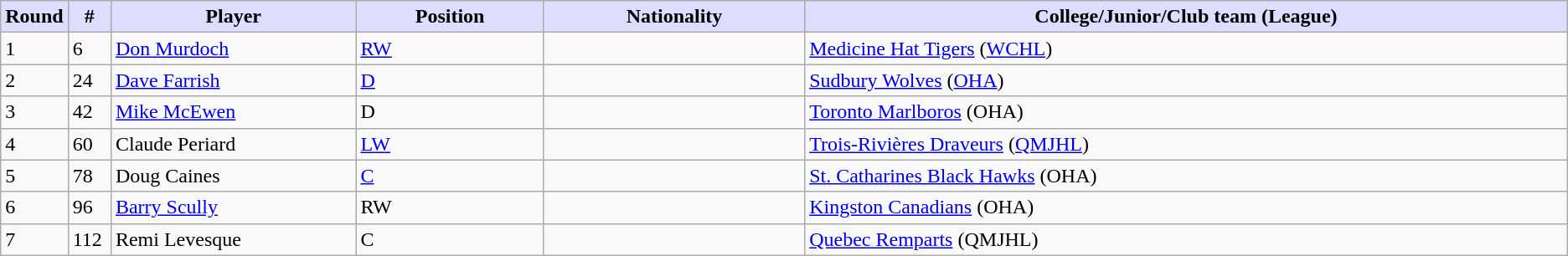<table class="wikitable">
<tr>
<th style="background:#ddf; width:2.00%;">Round</th>
<th style="background:#ddf; width:2.75%;">#</th>
<th style="background:#ddf; width:16.0%;">Player</th>
<th style="background:#ddf; width:12.25%;">Position</th>
<th style="background:#ddf; width:17.0%;">Nationality</th>
<th style="background:#ddf; width:100.0%;">College/Junior/Club team (League)</th>
</tr>
<tr>
<td>1</td>
<td>6</td>
<td><a href='#'>Don Murdoch</a></td>
<td><a href='#'>RW</a></td>
<td></td>
<td><a href='#'>Medicine Hat Tigers</a> (<a href='#'>WCHL</a>)</td>
</tr>
<tr>
<td>2</td>
<td>24</td>
<td><a href='#'>Dave Farrish</a></td>
<td><a href='#'>D</a></td>
<td></td>
<td><a href='#'>Sudbury Wolves</a> (<a href='#'>OHA</a>)</td>
</tr>
<tr>
<td>3</td>
<td>42</td>
<td><a href='#'>Mike McEwen</a></td>
<td>D</td>
<td></td>
<td><a href='#'>Toronto Marlboros</a> (OHA)</td>
</tr>
<tr>
<td>4</td>
<td>60</td>
<td>Claude Periard</td>
<td><a href='#'>LW</a></td>
<td></td>
<td><a href='#'>Trois-Rivières Draveurs</a> (<a href='#'>QMJHL</a>)</td>
</tr>
<tr>
<td>5</td>
<td>78</td>
<td>Doug Caines</td>
<td><a href='#'>C</a></td>
<td></td>
<td><a href='#'>St. Catharines Black Hawks</a> (OHA)</td>
</tr>
<tr>
<td>6</td>
<td>96</td>
<td><a href='#'>Barry Scully</a></td>
<td>RW</td>
<td></td>
<td><a href='#'>Kingston Canadians</a> (OHA)</td>
</tr>
<tr>
<td>7</td>
<td>112</td>
<td>Remi Levesque</td>
<td>C</td>
<td></td>
<td><a href='#'>Quebec Remparts</a> (QMJHL)</td>
</tr>
</table>
